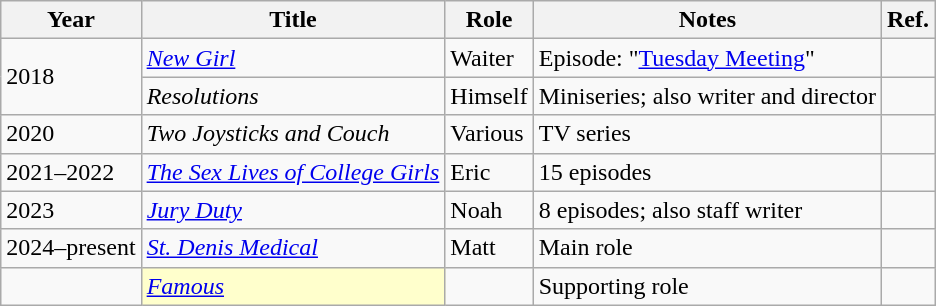<table class="wikitable">
<tr>
<th>Year</th>
<th>Title</th>
<th>Role</th>
<th>Notes</th>
<th>Ref.</th>
</tr>
<tr>
<td rowspan="2">2018</td>
<td><em><a href='#'>New Girl</a></em></td>
<td>Waiter</td>
<td>Episode: "<a href='#'>Tuesday Meeting</a>"</td>
<td></td>
</tr>
<tr>
<td><em>Resolutions</em></td>
<td>Himself</td>
<td>Miniseries; also writer and director</td>
<td></td>
</tr>
<tr>
<td>2020</td>
<td><em>Two Joysticks and Couch</em></td>
<td>Various</td>
<td>TV series</td>
<td></td>
</tr>
<tr>
<td>2021–2022</td>
<td><em><a href='#'>The Sex Lives of College Girls</a></em></td>
<td>Eric</td>
<td>15 episodes</td>
<td></td>
</tr>
<tr>
<td>2023</td>
<td><em><a href='#'>Jury Duty</a></em></td>
<td>Noah</td>
<td>8 episodes; also staff writer</td>
<td></td>
</tr>
<tr>
<td>2024–present</td>
<td><em><a href='#'>St. Denis Medical</a></em></td>
<td>Matt</td>
<td>Main role</td>
<td></td>
</tr>
<tr>
<td></td>
<td style="background:#FFFFCC;"><em><a href='#'>Famous</a></em></td>
<td></td>
<td>Supporting role</td>
<td></td>
</tr>
</table>
